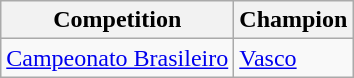<table class="wikitable">
<tr>
<th>Competition</th>
<th>Champion</th>
</tr>
<tr>
<td><a href='#'>Campeonato Brasileiro</a></td>
<td><a href='#'>Vasco</a></td>
</tr>
</table>
